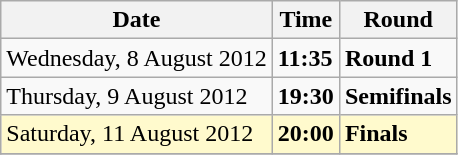<table class="wikitable">
<tr>
<th>Date</th>
<th>Time</th>
<th>Round</th>
</tr>
<tr>
<td>Wednesday, 8 August 2012</td>
<td><strong>11:35</strong></td>
<td><strong>Round 1</strong></td>
</tr>
<tr>
<td>Thursday, 9 August 2012</td>
<td><strong>19:30</strong></td>
<td><strong>Semifinals</strong></td>
</tr>
<tr>
<td style=background:lemonchiffon>Saturday, 11 August 2012</td>
<td style=background:lemonchiffon><strong>20:00</strong></td>
<td style=background:lemonchiffon><strong>Finals</strong></td>
</tr>
<tr>
</tr>
</table>
